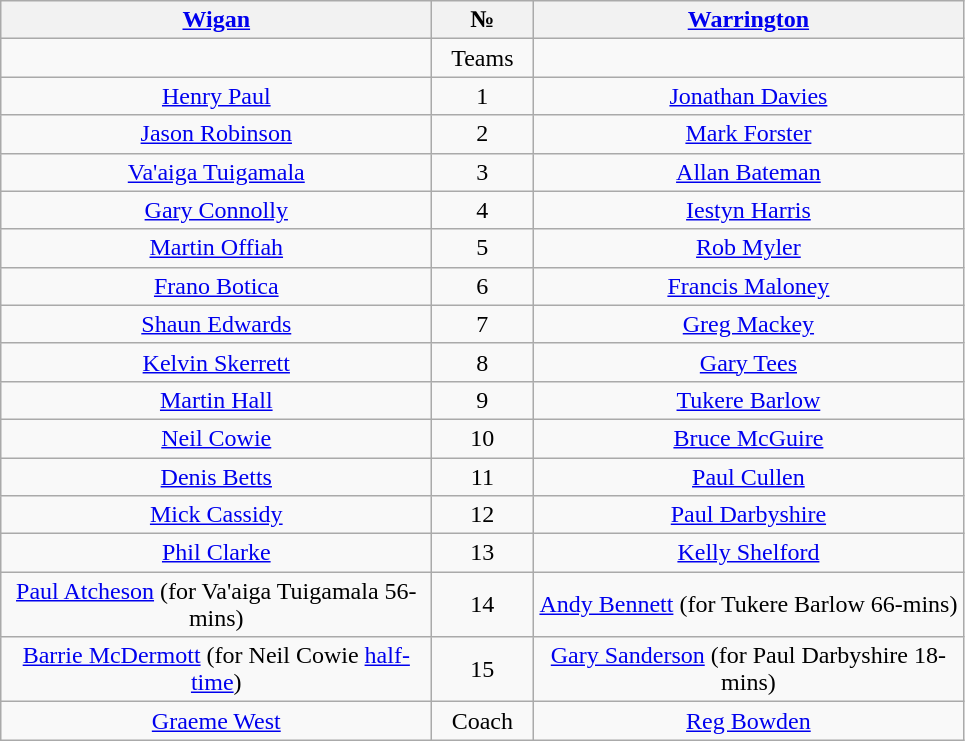<table class="wikitable" style="text-align:center;">
<tr>
<th width=280 abbr=winner><a href='#'>Wigan</a></th>
<th width=60 abbr="Number">№</th>
<th width=280 abbr=runner-up><a href='#'>Warrington</a></th>
</tr>
<tr>
<td></td>
<td>Teams</td>
<td></td>
</tr>
<tr>
<td><a href='#'>Henry Paul</a></td>
<td>1</td>
<td><a href='#'>Jonathan Davies</a></td>
</tr>
<tr>
<td><a href='#'>Jason Robinson</a></td>
<td>2</td>
<td><a href='#'>Mark Forster</a></td>
</tr>
<tr>
<td><a href='#'>Va'aiga Tuigamala</a></td>
<td>3</td>
<td><a href='#'>Allan Bateman</a></td>
</tr>
<tr>
<td><a href='#'>Gary Connolly</a></td>
<td>4</td>
<td><a href='#'>Iestyn Harris</a></td>
</tr>
<tr>
<td><a href='#'>Martin Offiah</a></td>
<td>5</td>
<td><a href='#'>Rob Myler</a></td>
</tr>
<tr>
<td><a href='#'>Frano Botica</a></td>
<td>6</td>
<td><a href='#'>Francis Maloney</a></td>
</tr>
<tr>
<td><a href='#'>Shaun Edwards</a></td>
<td>7</td>
<td><a href='#'>Greg Mackey</a></td>
</tr>
<tr>
<td><a href='#'>Kelvin Skerrett</a></td>
<td>8</td>
<td><a href='#'>Gary Tees</a></td>
</tr>
<tr>
<td><a href='#'>Martin Hall</a></td>
<td>9</td>
<td><a href='#'>Tukere Barlow</a></td>
</tr>
<tr>
<td><a href='#'>Neil Cowie</a></td>
<td>10</td>
<td><a href='#'>Bruce McGuire</a></td>
</tr>
<tr>
<td><a href='#'>Denis Betts</a></td>
<td>11</td>
<td><a href='#'>Paul Cullen</a></td>
</tr>
<tr>
<td><a href='#'>Mick Cassidy</a></td>
<td>12</td>
<td><a href='#'>Paul Darbyshire</a></td>
</tr>
<tr>
<td><a href='#'>Phil Clarke</a></td>
<td>13</td>
<td><a href='#'>Kelly Shelford</a></td>
</tr>
<tr>
<td><a href='#'>Paul Atcheson</a> (for Va'aiga Tuigamala 56-mins)</td>
<td>14</td>
<td><a href='#'>Andy Bennett</a> (for Tukere Barlow 66-mins)</td>
</tr>
<tr>
<td><a href='#'>Barrie McDermott</a> (for Neil Cowie <a href='#'>half-time</a>)</td>
<td>15</td>
<td><a href='#'>Gary Sanderson</a> (for Paul Darbyshire 18-mins)</td>
</tr>
<tr>
<td><a href='#'>Graeme West</a></td>
<td>Coach</td>
<td><a href='#'>Reg Bowden</a></td>
</tr>
</table>
